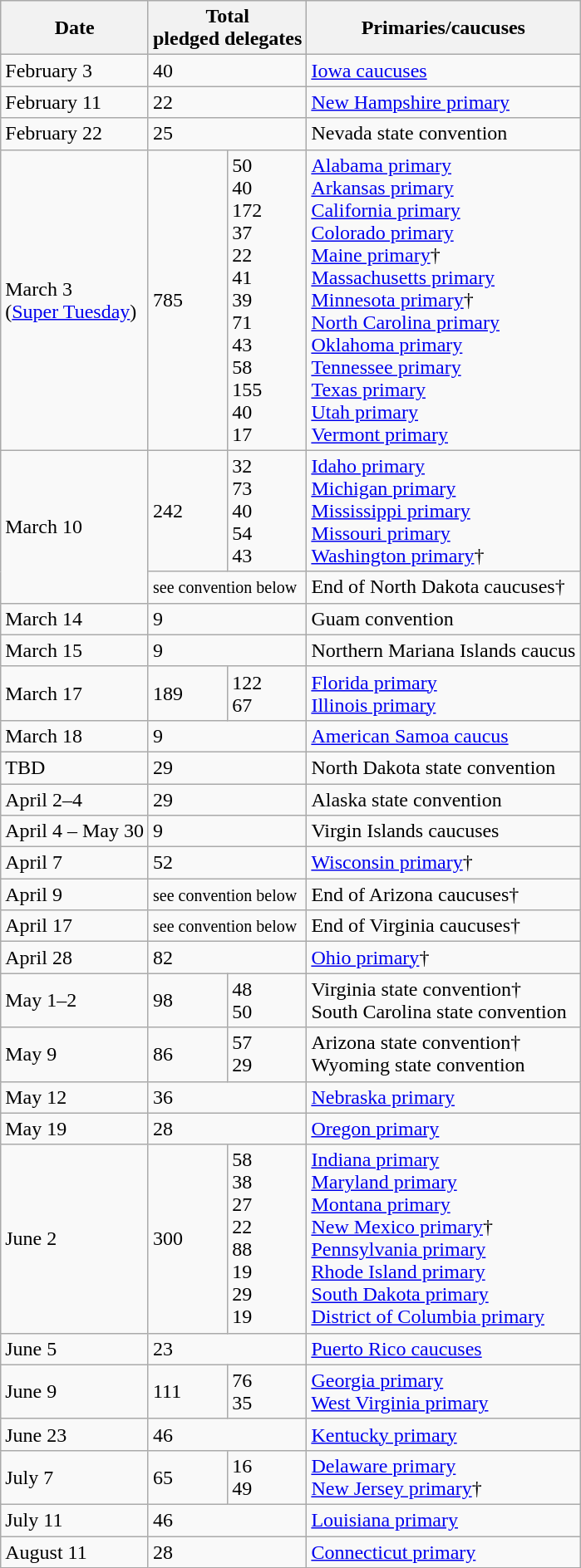<table class="wikitable">
<tr>
<th>Date</th>
<th colspan=2>Total<br>pledged delegates</th>
<th>Primaries/caucuses</th>
</tr>
<tr>
<td>February 3</td>
<td colspan=2>40</td>
<td><a href='#'>Iowa caucuses</a></td>
</tr>
<tr>
<td>February 11</td>
<td colspan=2>22</td>
<td><a href='#'>New Hampshire primary</a></td>
</tr>
<tr>
<td>February 22</td>
<td colspan=2>25</td>
<td>Nevada state convention</td>
</tr>
<tr>
<td>March 3<br>(<a href='#'>Super Tuesday</a>)</td>
<td>785</td>
<td>50<br>40<br>172<br>37<br>22<br>41<br>39<br>71<br>43<br>58<br>155<br>40<br>17</td>
<td><a href='#'>Alabama primary</a><br><a href='#'>Arkansas primary</a><br><a href='#'>California primary</a><br><a href='#'>Colorado primary</a><br><a href='#'>Maine primary</a>†<br><a href='#'>Massachusetts primary</a><br><a href='#'>Minnesota primary</a>†<br><a href='#'>North Carolina primary</a><br><a href='#'>Oklahoma primary</a><br><a href='#'>Tennessee primary</a><br><a href='#'>Texas primary</a><br><a href='#'>Utah primary</a><br><a href='#'>Vermont primary</a></td>
</tr>
<tr>
<td rowspan=2>March 10</td>
<td>242</td>
<td>32<br>73<br>40<br>54<br>43</td>
<td><a href='#'>Idaho primary</a><br><a href='#'>Michigan primary</a><br><a href='#'>Mississippi primary</a><br><a href='#'>Missouri primary</a><br><a href='#'>Washington primary</a>†</td>
</tr>
<tr>
<td colspan=2><small>see convention below</small></td>
<td>End of North Dakota caucuses†</td>
</tr>
<tr>
<td>March 14</td>
<td colspan=2>9</td>
<td>Guam convention</td>
</tr>
<tr>
<td>March 15</td>
<td colspan=2>9</td>
<td>Northern Mariana Islands caucus</td>
</tr>
<tr>
<td>March 17</td>
<td>189</td>
<td>122<br>67</td>
<td><a href='#'>Florida primary</a><br><a href='#'>Illinois primary</a></td>
</tr>
<tr>
<td>March 18</td>
<td colspan=2>9</td>
<td><a href='#'>American Samoa caucus</a></td>
</tr>
<tr>
<td>TBD</td>
<td colspan=2>29</td>
<td>North Dakota state convention</td>
</tr>
<tr>
<td>April 2–4</td>
<td colspan=2>29</td>
<td>Alaska state convention</td>
</tr>
<tr>
<td>April 4 – May 30</td>
<td colspan=2>9</td>
<td>Virgin Islands caucuses</td>
</tr>
<tr>
<td>April 7</td>
<td colspan=2>52</td>
<td><a href='#'>Wisconsin primary</a>†</td>
</tr>
<tr>
<td>April 9</td>
<td colspan=2><small>see convention below</small></td>
<td>End of Arizona caucuses†</td>
</tr>
<tr>
<td>April 17</td>
<td colspan=2><small>see convention below</small></td>
<td>End of Virginia caucuses†</td>
</tr>
<tr>
<td>April 28</td>
<td colspan=2>82</td>
<td><a href='#'>Ohio primary</a>†</td>
</tr>
<tr>
<td>May 1–2</td>
<td>98</td>
<td>48<br>50</td>
<td>Virginia state convention†<br>South Carolina state convention</td>
</tr>
<tr>
<td>May 9</td>
<td>86</td>
<td>57<br>29</td>
<td>Arizona state convention†<br>Wyoming state convention</td>
</tr>
<tr>
<td>May 12</td>
<td colspan=2>36</td>
<td><a href='#'>Nebraska primary</a></td>
</tr>
<tr>
<td>May 19</td>
<td colspan=2>28</td>
<td><a href='#'>Oregon primary</a></td>
</tr>
<tr>
<td>June 2</td>
<td>300</td>
<td>58<br>38<br>27<br>22<br>88<br>19<br>29<br>19</td>
<td><a href='#'>Indiana primary</a><br><a href='#'>Maryland primary</a><br><a href='#'>Montana primary</a><br><a href='#'>New Mexico primary</a>†<br><a href='#'>Pennsylvania primary</a><br><a href='#'>Rhode Island primary</a><br><a href='#'>South Dakota primary</a><br><a href='#'>District of Columbia primary</a></td>
</tr>
<tr>
<td>June 5</td>
<td colspan=2>23</td>
<td><a href='#'>Puerto Rico caucuses</a></td>
</tr>
<tr>
<td>June 9</td>
<td>111</td>
<td>76<br>35</td>
<td><a href='#'>Georgia primary</a><br><a href='#'>West Virginia primary</a></td>
</tr>
<tr>
<td>June 23</td>
<td colspan=2>46</td>
<td><a href='#'>Kentucky primary</a></td>
</tr>
<tr>
<td>July 7</td>
<td>65</td>
<td>16<br>49</td>
<td><a href='#'>Delaware primary</a><br><a href='#'>New Jersey primary</a>†</td>
</tr>
<tr>
<td>July 11</td>
<td colspan=2>46</td>
<td><a href='#'>Louisiana primary</a></td>
</tr>
<tr>
<td>August 11</td>
<td colspan=2>28</td>
<td><a href='#'>Connecticut primary</a></td>
</tr>
</table>
